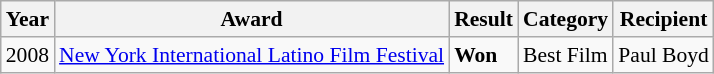<table class="wikitable" style="font-size:90%;">
<tr>
<th>Year</th>
<th>Award</th>
<th>Result</th>
<th>Category</th>
<th>Recipient</th>
</tr>
<tr>
<td>2008</td>
<td><a href='#'>New York International Latino Film Festival</a></td>
<td><strong>Won</strong></td>
<td>Best Film</td>
<td>Paul Boyd</td>
</tr>
</table>
